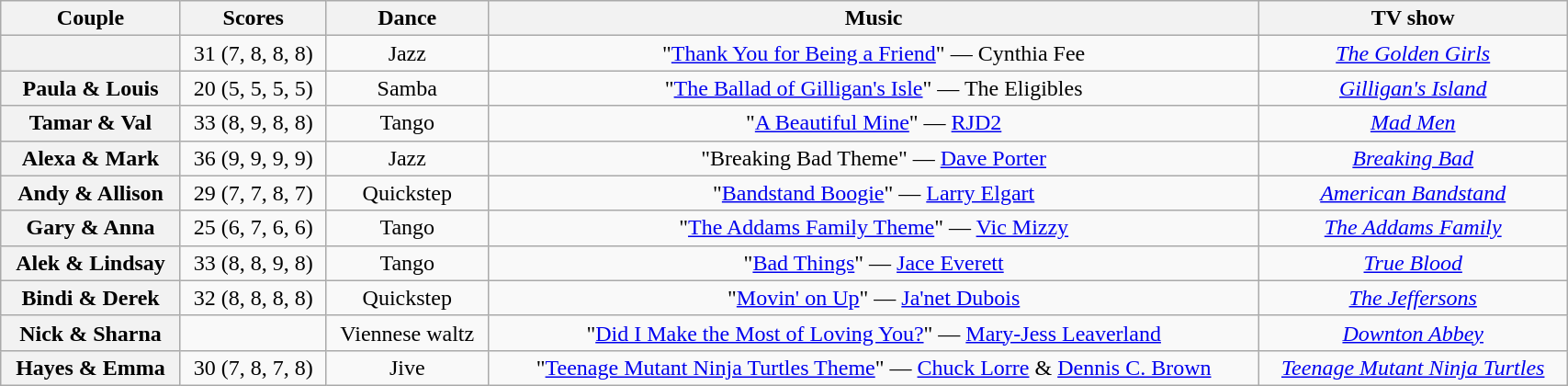<table class="wikitable sortable" style="text-align:center; width:90%">
<tr>
<th scope="col">Couple</th>
<th scope="col">Scores</th>
<th scope="col" class="unsortable">Dance</th>
<th scope="col" class="unsortable">Music</th>
<th scope="col" class="unsortable">TV show</th>
</tr>
<tr>
<th scope="row"></th>
<td>31 (7, 8, 8, 8)</td>
<td>Jazz</td>
<td>"<a href='#'>Thank You for Being a Friend</a>" — Cynthia Fee</td>
<td><em><a href='#'>The Golden Girls</a></em></td>
</tr>
<tr>
<th scope="row">Paula & Louis</th>
<td>20 (5, 5, 5, 5)</td>
<td>Samba</td>
<td>"<a href='#'>The Ballad of Gilligan's Isle</a>" — The Eligibles</td>
<td><em><a href='#'>Gilligan's Island</a></em></td>
</tr>
<tr>
<th scope="row">Tamar & Val</th>
<td>33 (8, 9, 8, 8)</td>
<td>Tango</td>
<td>"<a href='#'>A Beautiful Mine</a>" — <a href='#'>RJD2</a></td>
<td><em><a href='#'>Mad Men</a></em></td>
</tr>
<tr>
<th scope="row">Alexa & Mark</th>
<td>36 (9, 9, 9, 9)</td>
<td>Jazz</td>
<td>"Breaking Bad Theme" — <a href='#'>Dave Porter</a></td>
<td><em><a href='#'>Breaking Bad</a></em></td>
</tr>
<tr>
<th scope="row">Andy & Allison</th>
<td>29 (7, 7, 8, 7)</td>
<td>Quickstep</td>
<td>"<a href='#'>Bandstand Boogie</a>" — <a href='#'>Larry Elgart</a></td>
<td><em><a href='#'>American Bandstand</a></em></td>
</tr>
<tr>
<th scope="row">Gary & Anna</th>
<td>25 (6, 7, 6, 6)</td>
<td>Tango</td>
<td>"<a href='#'>The Addams Family Theme</a>" — <a href='#'>Vic Mizzy</a></td>
<td><em><a href='#'>The Addams Family</a></em></td>
</tr>
<tr>
<th scope="row">Alek & Lindsay</th>
<td>33 (8, 8, 9, 8)</td>
<td>Tango</td>
<td>"<a href='#'>Bad Things</a>" — <a href='#'>Jace Everett</a></td>
<td><em><a href='#'>True Blood</a></em></td>
</tr>
<tr>
<th scope="row">Bindi & Derek</th>
<td>32 (8, 8, 8, 8)</td>
<td>Quickstep</td>
<td>"<a href='#'>Movin' on Up</a>" — <a href='#'>Ja'net Dubois</a></td>
<td><em><a href='#'>The Jeffersons</a></em></td>
</tr>
<tr>
<th scope="row">Nick & Sharna</th>
<td></td>
<td>Viennese waltz</td>
<td>"<a href='#'>Did I Make the Most of Loving You?</a>" — <a href='#'>Mary-Jess Leaverland</a></td>
<td><em><a href='#'>Downton Abbey</a></em></td>
</tr>
<tr>
<th scope="row">Hayes & Emma</th>
<td>30 (7, 8, 7, 8)</td>
<td>Jive</td>
<td>"<a href='#'>Teenage Mutant Ninja Turtles Theme</a>" — <a href='#'>Chuck Lorre</a> & <a href='#'>Dennis C. Brown</a></td>
<td><em><a href='#'>Teenage Mutant Ninja Turtles</a></em></td>
</tr>
</table>
